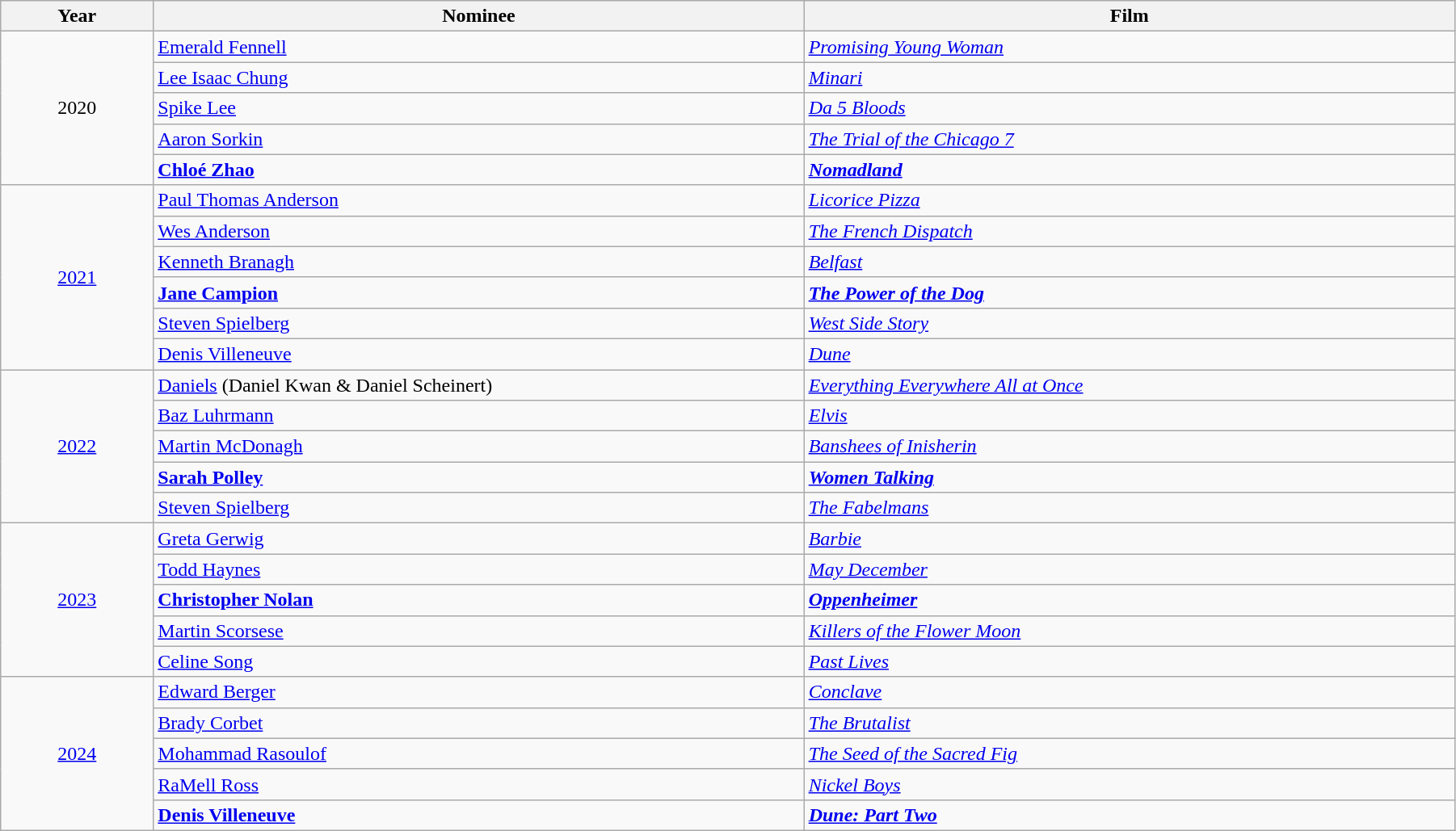<table class="wikitable" width="95%" cellpadding="5">
<tr>
<th width="100"><strong>Year</strong></th>
<th width="450"><strong>Nominee</strong></th>
<th width="450"><strong>Film</strong></th>
</tr>
<tr>
<td rowspan="5" style="text-align:center;">2020</td>
<td><a href='#'>Emerald Fennell</a></td>
<td><em><a href='#'>Promising Young Woman</a></em></td>
</tr>
<tr>
<td><a href='#'>Lee Isaac Chung</a></td>
<td><em><a href='#'>Minari</a></em></td>
</tr>
<tr>
<td><a href='#'>Spike Lee</a></td>
<td><em><a href='#'>Da 5 Bloods</a></em></td>
</tr>
<tr>
<td><a href='#'>Aaron Sorkin</a></td>
<td><em><a href='#'>The Trial of the Chicago 7</a></em></td>
</tr>
<tr>
<td><strong><a href='#'>Chloé Zhao</a></strong></td>
<td><strong><em><a href='#'>Nomadland</a></em></strong></td>
</tr>
<tr>
<td rowspan="6" style="text-align:center;"><a href='#'>2021</a></td>
<td><a href='#'>Paul Thomas Anderson</a></td>
<td><em><a href='#'>Licorice Pizza</a></em></td>
</tr>
<tr>
<td><a href='#'>Wes Anderson</a></td>
<td><em><a href='#'>The French Dispatch</a></em></td>
</tr>
<tr>
<td><a href='#'>Kenneth Branagh</a></td>
<td><em><a href='#'>Belfast</a></em></td>
</tr>
<tr>
<td><strong><a href='#'>Jane Campion</a></strong></td>
<td><em><a href='#'><strong>The Power of the Dog</strong></a></em></td>
</tr>
<tr>
<td><a href='#'>Steven Spielberg</a></td>
<td><em><a href='#'>West Side Story</a></em></td>
</tr>
<tr>
<td><a href='#'>Denis Villeneuve</a></td>
<td><em><a href='#'>Dune</a></em></td>
</tr>
<tr>
<td rowspan="5" style="text-align:center;"><a href='#'>2022</a></td>
<td><a href='#'>Daniels</a> (Daniel Kwan & Daniel Scheinert)</td>
<td><em><a href='#'>Everything Everywhere All at Once</a></em></td>
</tr>
<tr>
<td><a href='#'>Baz Luhrmann</a></td>
<td><em><a href='#'>Elvis</a></em></td>
</tr>
<tr>
<td><a href='#'>Martin McDonagh</a></td>
<td><em><a href='#'>Banshees of Inisherin</a></em></td>
</tr>
<tr>
<td><strong><a href='#'>Sarah Polley</a></strong></td>
<td><em><a href='#'><strong>Women Talking</strong></a></em></td>
</tr>
<tr>
<td><a href='#'>Steven Spielberg</a></td>
<td><em><a href='#'>The Fabelmans</a></em></td>
</tr>
<tr>
<td rowspan="5" style="text-align:center;"><a href='#'>2023</a></td>
<td><a href='#'>Greta Gerwig</a></td>
<td><em><a href='#'>Barbie</a></em></td>
</tr>
<tr>
<td><a href='#'>Todd Haynes</a></td>
<td><em><a href='#'>May December</a></em></td>
</tr>
<tr>
<td><strong><a href='#'>Christopher Nolan</a></strong></td>
<td><em><a href='#'><strong>Oppenheimer</strong></a></em></td>
</tr>
<tr>
<td><a href='#'>Martin Scorsese</a></td>
<td><em><a href='#'>Killers of the Flower Moon</a></em></td>
</tr>
<tr>
<td><a href='#'>Celine Song</a></td>
<td><em><a href='#'>Past Lives</a></em></td>
</tr>
<tr>
<td rowspan="5" style="text-align:center;"><a href='#'>2024</a></td>
<td><a href='#'>Edward Berger</a></td>
<td><em><a href='#'>Conclave</a></em></td>
</tr>
<tr>
<td><a href='#'>Brady Corbet</a></td>
<td><em><a href='#'>The Brutalist</a></em></td>
</tr>
<tr>
<td><a href='#'>Mohammad Rasoulof</a></td>
<td><em><a href='#'>The Seed of the Sacred Fig</a></em></td>
</tr>
<tr>
<td><a href='#'>RaMell Ross</a></td>
<td><em><a href='#'>Nickel Boys</a></em></td>
</tr>
<tr>
<td><strong><a href='#'>Denis Villeneuve</a></strong></td>
<td><em><a href='#'><strong>Dune: Part Two</strong></a></em></td>
</tr>
</table>
